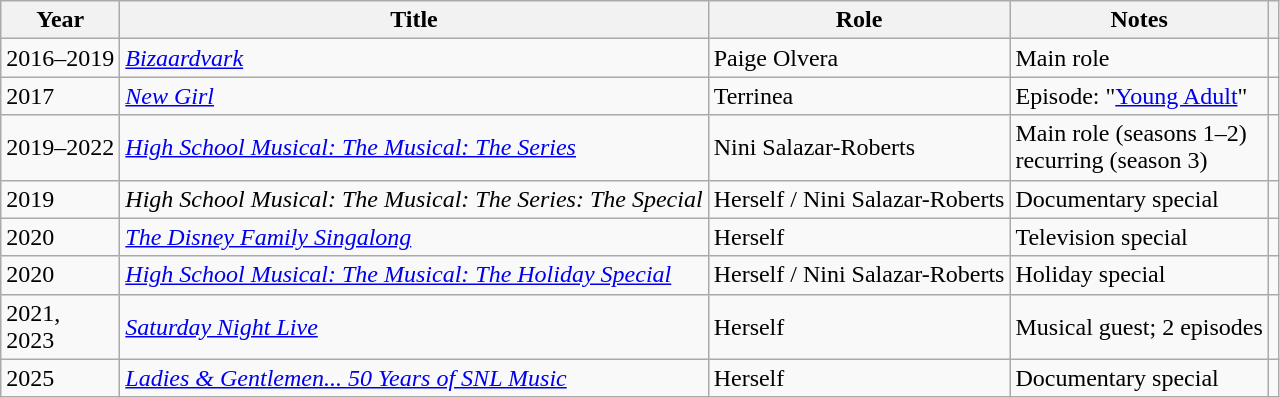<table class="wikitable plainrowheaders sortable">
<tr>
<th scope="col">Year</th>
<th scope="col">Title</th>
<th scope="col">Role</th>
<th scope="col" class="unsortable">Notes</th>
<th scope="col" class="unsortable"></th>
</tr>
<tr>
<td>2016–2019</td>
<td><em><a href='#'>Bizaardvark</a></em></td>
<td>Paige Olvera</td>
<td>Main role</td>
<td></td>
</tr>
<tr>
<td>2017</td>
<td><em><a href='#'>New Girl</a></em></td>
<td>Terrinea</td>
<td>Episode: "<a href='#'>Young Adult</a>"</td>
<td></td>
</tr>
<tr>
<td>2019–2022</td>
<td><em><a href='#'>High School Musical: The Musical: The Series</a></em></td>
<td>Nini Salazar-Roberts</td>
<td>Main role (seasons 1–2)<br>recurring (season 3)</td>
<td><br></td>
</tr>
<tr>
<td>2019</td>
<td><em>High School Musical: The Musical: The Series: The Special</em></td>
<td>Herself / Nini Salazar-Roberts</td>
<td>Documentary special</td>
<td></td>
</tr>
<tr>
<td>2020</td>
<td><em><a href='#'>The Disney Family Singalong</a></em></td>
<td>Herself</td>
<td>Television special</td>
<td></td>
</tr>
<tr>
<td>2020</td>
<td><em><a href='#'>High School Musical: The Musical: The Holiday Special</a></em></td>
<td>Herself / Nini Salazar-Roberts</td>
<td>Holiday special</td>
<td></td>
</tr>
<tr>
<td>2021,<br>2023</td>
<td><em><a href='#'>Saturday Night Live</a></em></td>
<td>Herself</td>
<td>Musical guest; 2 episodes</td>
<td></td>
</tr>
<tr>
<td>2025</td>
<td><em><a href='#'>Ladies & Gentlemen... 50 Years of SNL Music</a></em></td>
<td>Herself</td>
<td>Documentary special</td>
<td></td>
</tr>
</table>
